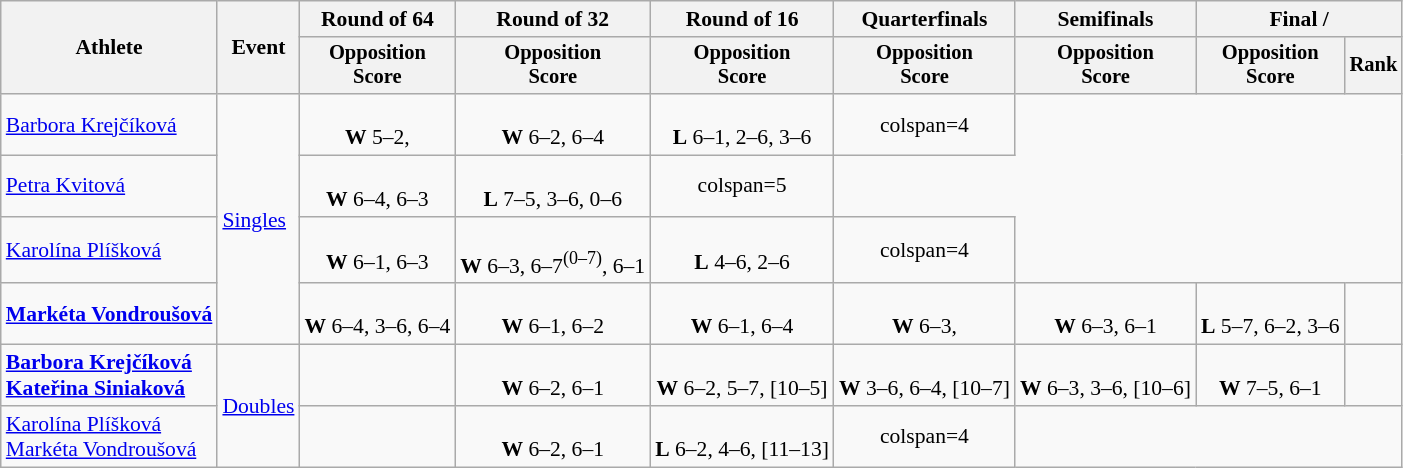<table class=wikitable style="font-size:90%">
<tr>
<th rowspan="2">Athlete</th>
<th rowspan="2">Event</th>
<th>Round of 64</th>
<th>Round of 32</th>
<th>Round of 16</th>
<th>Quarterfinals</th>
<th>Semifinals</th>
<th colspan=2>Final / </th>
</tr>
<tr style="font-size:95%">
<th>Opposition<br>Score</th>
<th>Opposition<br>Score</th>
<th>Opposition<br>Score</th>
<th>Opposition<br>Score</th>
<th>Opposition<br>Score</th>
<th>Opposition<br>Score</th>
<th>Rank</th>
</tr>
<tr align=center>
<td align=left><a href='#'>Barbora Krejčíková</a></td>
<td align=left rowspan=4><a href='#'>Singles</a></td>
<td><br><strong>W</strong> 5–2, </td>
<td><br><strong>W</strong> 6–2, 6–4</td>
<td><br><strong>L</strong> 6–1, 2–6, 3–6</td>
<td>colspan=4 </td>
</tr>
<tr align=center>
<td align=left><a href='#'>Petra Kvitová</a></td>
<td><br><strong>W</strong> 6–4, 6–3</td>
<td><br><strong>L</strong> 7–5, 3–6, 0–6</td>
<td>colspan=5 </td>
</tr>
<tr align=center>
<td align=left><a href='#'>Karolína Plíšková</a></td>
<td><br><strong>W</strong> 6–1, 6–3</td>
<td><br><strong>W</strong> 6–3, 6–7<sup>(0–7)</sup>, 6–1</td>
<td><br><strong>L</strong> 4–6, 2–6</td>
<td>colspan=4 </td>
</tr>
<tr align=center>
<td align=left><strong><a href='#'>Markéta Vondroušová</a></strong></td>
<td><br><strong>W</strong> 6–4, 3–6, 6–4</td>
<td><br><strong>W</strong> 6–1, 6–2</td>
<td><br><strong>W</strong> 6–1, 6–4</td>
<td><br><strong>W</strong> 6–3, </td>
<td><br><strong>W</strong> 6–3, 6–1</td>
<td><br><strong>L</strong> 5–7, 6–2, 3–6</td>
<td></td>
</tr>
<tr align=center>
<td align=left><strong><a href='#'>Barbora Krejčíková</a></strong><br><strong><a href='#'>Kateřina Siniaková</a></strong></td>
<td align=left rowspan=2><a href='#'>Doubles</a></td>
<td></td>
<td><br><strong>W</strong> 6–2, 6–1</td>
<td><br><strong>W</strong> 6–2, 5–7, [10–5]</td>
<td><br><strong>W</strong> 3–6, 6–4, [10–7]</td>
<td><br><strong>W</strong> 6–3, 3–6, [10–6]</td>
<td><br><strong>W</strong> 7–5, 6–1</td>
<td></td>
</tr>
<tr align=center>
<td align=left><a href='#'>Karolína Plíšková</a><br><a href='#'>Markéta Vondroušová</a></td>
<td></td>
<td><br><strong>W</strong> 6–2, 6–1</td>
<td><br><strong>L</strong> 6–2, 4–6, [11–13]</td>
<td>colspan=4 </td>
</tr>
</table>
